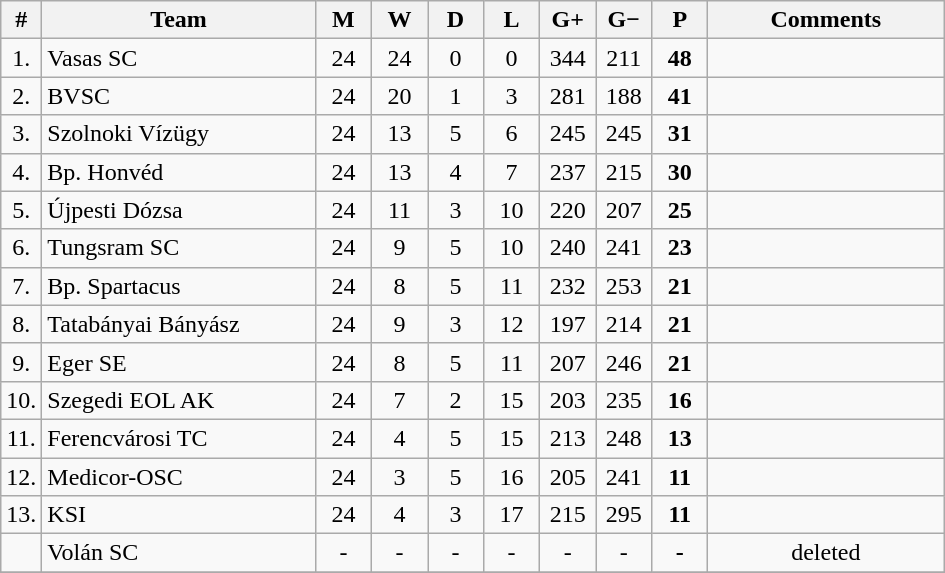<table class="wikitable" style="text-align: center;">
<tr>
<th width="15">#</th>
<th width="175">Team</th>
<th width="30">M</th>
<th width="30">W</th>
<th width="30">D</th>
<th width="30">L</th>
<th width="30">G+</th>
<th width="30">G−</th>
<th width="30">P</th>
<th width="150">Comments</th>
</tr>
<tr>
<td>1.</td>
<td align="left">Vasas SC</td>
<td>24</td>
<td>24</td>
<td>0</td>
<td>0</td>
<td>344</td>
<td>211</td>
<td><strong>48</strong></td>
<td></td>
</tr>
<tr>
<td>2.</td>
<td align="left">BVSC</td>
<td>24</td>
<td>20</td>
<td>1</td>
<td>3</td>
<td>281</td>
<td>188</td>
<td><strong>41</strong></td>
<td></td>
</tr>
<tr>
<td>3.</td>
<td align="left">Szolnoki Vízügy</td>
<td>24</td>
<td>13</td>
<td>5</td>
<td>6</td>
<td>245</td>
<td>245</td>
<td><strong>31</strong></td>
<td></td>
</tr>
<tr>
<td>4.</td>
<td align="left">Bp. Honvéd</td>
<td>24</td>
<td>13</td>
<td>4</td>
<td>7</td>
<td>237</td>
<td>215</td>
<td><strong>30</strong></td>
<td></td>
</tr>
<tr>
<td>5.</td>
<td align="left">Újpesti Dózsa</td>
<td>24</td>
<td>11</td>
<td>3</td>
<td>10</td>
<td>220</td>
<td>207</td>
<td><strong>25</strong></td>
<td></td>
</tr>
<tr>
<td>6.</td>
<td align="left">Tungsram SC</td>
<td>24</td>
<td>9</td>
<td>5</td>
<td>10</td>
<td>240</td>
<td>241</td>
<td><strong>23</strong></td>
<td></td>
</tr>
<tr>
<td>7.</td>
<td align="left">Bp. Spartacus</td>
<td>24</td>
<td>8</td>
<td>5</td>
<td>11</td>
<td>232</td>
<td>253</td>
<td><strong>21</strong></td>
<td></td>
</tr>
<tr>
<td>8.</td>
<td align="left">Tatabányai Bányász</td>
<td>24</td>
<td>9</td>
<td>3</td>
<td>12</td>
<td>197</td>
<td>214</td>
<td><strong>21</strong></td>
<td></td>
</tr>
<tr>
<td>9.</td>
<td align="left">Eger SE</td>
<td>24</td>
<td>8</td>
<td>5</td>
<td>11</td>
<td>207</td>
<td>246</td>
<td><strong>21</strong></td>
<td></td>
</tr>
<tr>
<td>10.</td>
<td align="left">Szegedi EOL AK</td>
<td>24</td>
<td>7</td>
<td>2</td>
<td>15</td>
<td>203</td>
<td>235</td>
<td><strong>16</strong></td>
<td></td>
</tr>
<tr>
<td>11.</td>
<td align="left">Ferencvárosi TC</td>
<td>24</td>
<td>4</td>
<td>5</td>
<td>15</td>
<td>213</td>
<td>248</td>
<td><strong>13</strong></td>
<td></td>
</tr>
<tr>
<td>12.</td>
<td align="left">Medicor-OSC</td>
<td>24</td>
<td>3</td>
<td>5</td>
<td>16</td>
<td>205</td>
<td>241</td>
<td><strong>11</strong></td>
<td></td>
</tr>
<tr>
<td>13.</td>
<td align="left">KSI</td>
<td>24</td>
<td>4</td>
<td>3</td>
<td>17</td>
<td>215</td>
<td>295</td>
<td><strong>11</strong></td>
<td></td>
</tr>
<tr>
<td></td>
<td align="left">Volán SC</td>
<td>-</td>
<td>-</td>
<td>-</td>
<td>-</td>
<td>-</td>
<td>-</td>
<td><strong>-</strong></td>
<td>deleted</td>
</tr>
<tr>
</tr>
</table>
